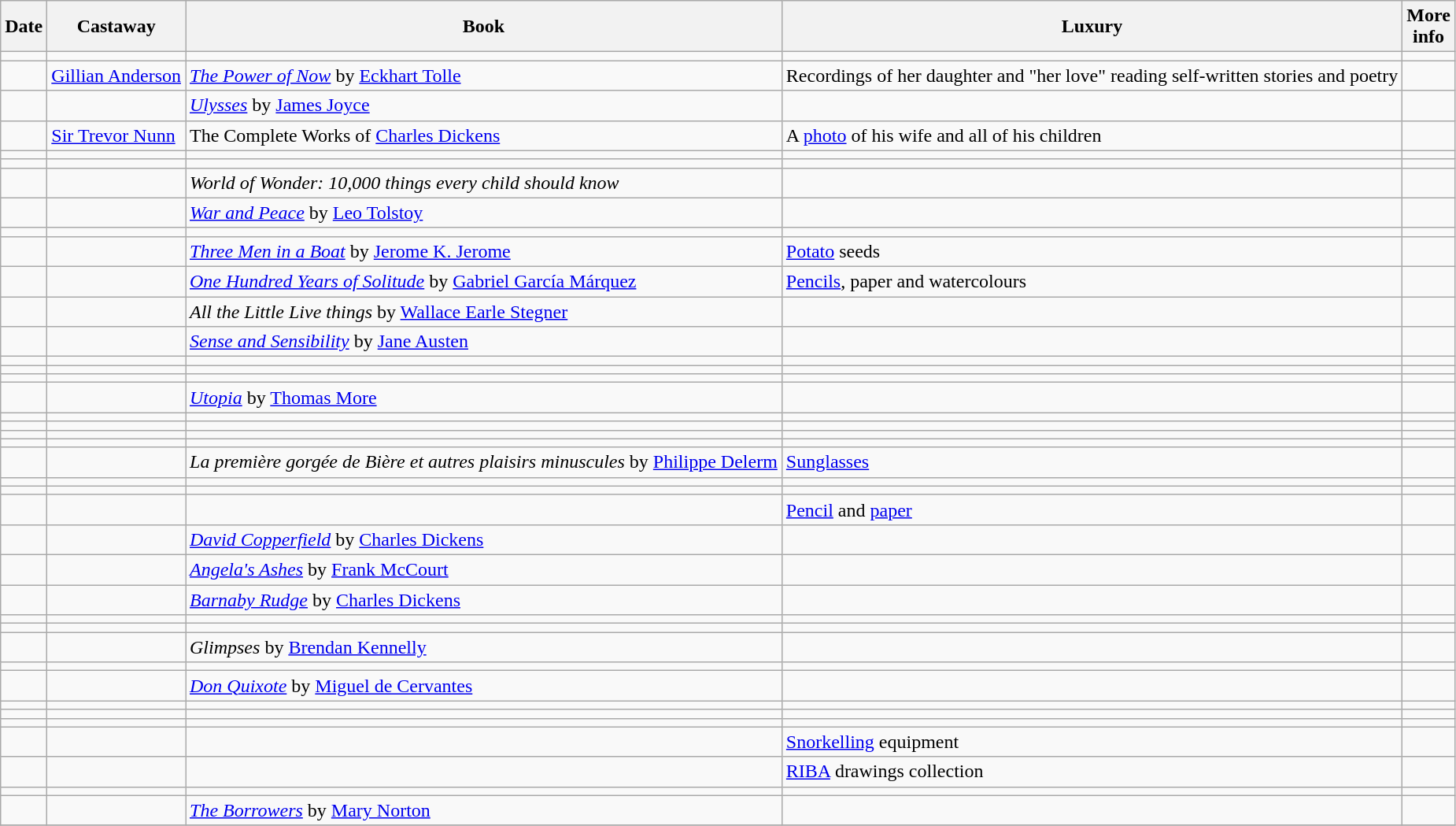<table class="wikitable sortable">
<tr>
<th>Date</th>
<th>Castaway</th>
<th>Book</th>
<th>Luxury</th>
<th class="unsortable">More<br>info</th>
</tr>
<tr>
<td></td>
<td></td>
<td></td>
<td></td>
<td></td>
</tr>
<tr>
<td></td>
<td><a href='#'>Gillian Anderson</a></td>
<td><em><a href='#'>The Power of Now</a></em> by <a href='#'>Eckhart Tolle</a></td>
<td>Recordings of her daughter and "her love" reading self-written stories and poetry</td>
<td></td>
</tr>
<tr>
<td></td>
<td></td>
<td><em><a href='#'>Ulysses</a></em> by <a href='#'>James Joyce</a></td>
<td></td>
<td></td>
</tr>
<tr>
<td></td>
<td><a href='#'>Sir Trevor Nunn</a></td>
<td>The Complete Works of <a href='#'>Charles Dickens</a></td>
<td>A <a href='#'>photo</a> of his wife and all of his children</td>
<td></td>
</tr>
<tr>
<td></td>
<td></td>
<td></td>
<td></td>
<td></td>
</tr>
<tr>
<td></td>
<td></td>
<td></td>
<td></td>
<td></td>
</tr>
<tr>
<td></td>
<td></td>
<td><em>World of Wonder: 10,000 things every child should know</em></td>
<td></td>
<td></td>
</tr>
<tr>
<td></td>
<td></td>
<td><em><a href='#'>War and Peace</a></em> by <a href='#'>Leo Tolstoy</a></td>
<td></td>
<td></td>
</tr>
<tr>
<td></td>
<td></td>
<td></td>
<td></td>
<td></td>
</tr>
<tr>
<td></td>
<td></td>
<td><em><a href='#'>Three Men in a Boat</a></em> by <a href='#'>Jerome K. Jerome</a></td>
<td><a href='#'>Potato</a> seeds</td>
<td></td>
</tr>
<tr>
<td></td>
<td></td>
<td><em><a href='#'>One Hundred Years of Solitude</a></em> by <a href='#'>Gabriel García Márquez</a></td>
<td><a href='#'>Pencils</a>, paper and watercolours</td>
<td></td>
</tr>
<tr>
<td></td>
<td></td>
<td><em>All the Little Live things</em> by <a href='#'>Wallace Earle Stegner</a></td>
<td></td>
<td></td>
</tr>
<tr>
<td></td>
<td></td>
<td><em><a href='#'>Sense and Sensibility</a></em> by <a href='#'>Jane Austen</a></td>
<td></td>
<td></td>
</tr>
<tr>
<td></td>
<td></td>
<td></td>
<td></td>
<td></td>
</tr>
<tr>
<td></td>
<td></td>
<td></td>
<td></td>
<td></td>
</tr>
<tr>
<td></td>
<td></td>
<td></td>
<td></td>
<td></td>
</tr>
<tr>
<td></td>
<td></td>
<td><em><a href='#'>Utopia</a></em> by <a href='#'>Thomas More</a></td>
<td></td>
<td></td>
</tr>
<tr>
<td></td>
<td></td>
<td></td>
<td></td>
<td></td>
</tr>
<tr>
<td></td>
<td></td>
<td></td>
<td></td>
<td></td>
</tr>
<tr>
<td></td>
<td></td>
<td></td>
<td></td>
<td></td>
</tr>
<tr>
<td></td>
<td></td>
<td></td>
<td></td>
<td></td>
</tr>
<tr>
<td></td>
<td></td>
<td><em>La première gorgée de Bière et autres plaisirs minuscules</em> by <a href='#'>Philippe Delerm</a></td>
<td><a href='#'>Sunglasses</a></td>
<td></td>
</tr>
<tr>
<td></td>
<td></td>
<td></td>
<td></td>
<td></td>
</tr>
<tr>
<td></td>
<td></td>
<td></td>
<td></td>
<td></td>
</tr>
<tr>
<td></td>
<td></td>
<td></td>
<td><a href='#'>Pencil</a> and <a href='#'>paper</a></td>
<td></td>
</tr>
<tr>
<td></td>
<td></td>
<td><em><a href='#'>David Copperfield</a></em> by <a href='#'>Charles Dickens</a></td>
<td></td>
<td></td>
</tr>
<tr>
<td></td>
<td></td>
<td><em><a href='#'>Angela's Ashes</a></em> by <a href='#'>Frank McCourt</a></td>
<td></td>
<td></td>
</tr>
<tr>
<td></td>
<td></td>
<td><em><a href='#'>Barnaby Rudge</a></em> by <a href='#'>Charles Dickens</a></td>
<td></td>
<td></td>
</tr>
<tr>
<td></td>
<td></td>
<td></td>
<td></td>
<td></td>
</tr>
<tr>
<td></td>
<td></td>
<td></td>
<td></td>
<td></td>
</tr>
<tr>
<td></td>
<td></td>
<td><em>Glimpses</em> by <a href='#'>Brendan Kennelly</a></td>
<td></td>
<td></td>
</tr>
<tr>
<td></td>
<td></td>
<td></td>
<td></td>
<td></td>
</tr>
<tr>
<td></td>
<td></td>
<td><em><a href='#'>Don Quixote</a></em> by <a href='#'>Miguel de Cervantes</a></td>
<td></td>
<td></td>
</tr>
<tr>
<td></td>
<td></td>
<td></td>
<td></td>
<td></td>
</tr>
<tr>
<td></td>
<td></td>
<td></td>
<td></td>
<td></td>
</tr>
<tr>
<td></td>
<td></td>
<td></td>
<td></td>
<td></td>
</tr>
<tr>
<td></td>
<td></td>
<td></td>
<td><a href='#'>Snorkelling</a> equipment</td>
<td></td>
</tr>
<tr>
<td></td>
<td></td>
<td></td>
<td><a href='#'>RIBA</a> drawings collection</td>
<td></td>
</tr>
<tr>
<td></td>
<td></td>
<td></td>
<td></td>
<td></td>
</tr>
<tr>
<td></td>
<td></td>
<td><em><a href='#'>The Borrowers</a></em> by <a href='#'>Mary Norton</a></td>
<td></td>
<td></td>
</tr>
<tr>
</tr>
</table>
